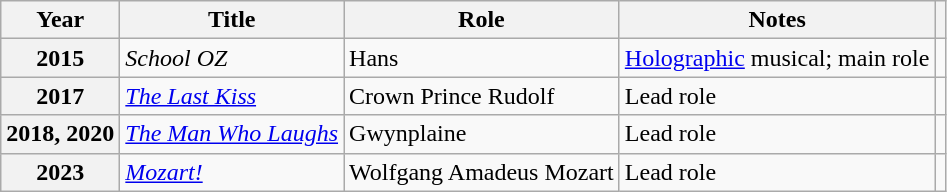<table class="wikitable plainrowheaders">
<tr>
<th scope="col">Year</th>
<th scope="col">Title</th>
<th scope="col">Role</th>
<th scope="col">Notes</th>
<th scope="col" class="unsortable"></th>
</tr>
<tr>
<th scope="row">2015</th>
<td><em>School OZ</em></td>
<td>Hans</td>
<td><a href='#'>Holographic</a> musical; main role</td>
<td style="text-align:center"></td>
</tr>
<tr>
<th scope="row">2017</th>
<td><em><a href='#'>The Last Kiss</a></em></td>
<td>Crown Prince Rudolf</td>
<td>Lead role</td>
<td style="text-align:center"></td>
</tr>
<tr>
<th scope="row">2018, 2020</th>
<td><em><a href='#'>The Man Who Laughs</a></em></td>
<td>Gwynplaine</td>
<td>Lead role</td>
<td style="text-align:center"></td>
</tr>
<tr>
<th scope="row">2023</th>
<td><em><a href='#'>Mozart!</a></em></td>
<td>Wolfgang Amadeus Mozart</td>
<td>Lead role</td>
<td style="text-align:center"></td>
</tr>
</table>
